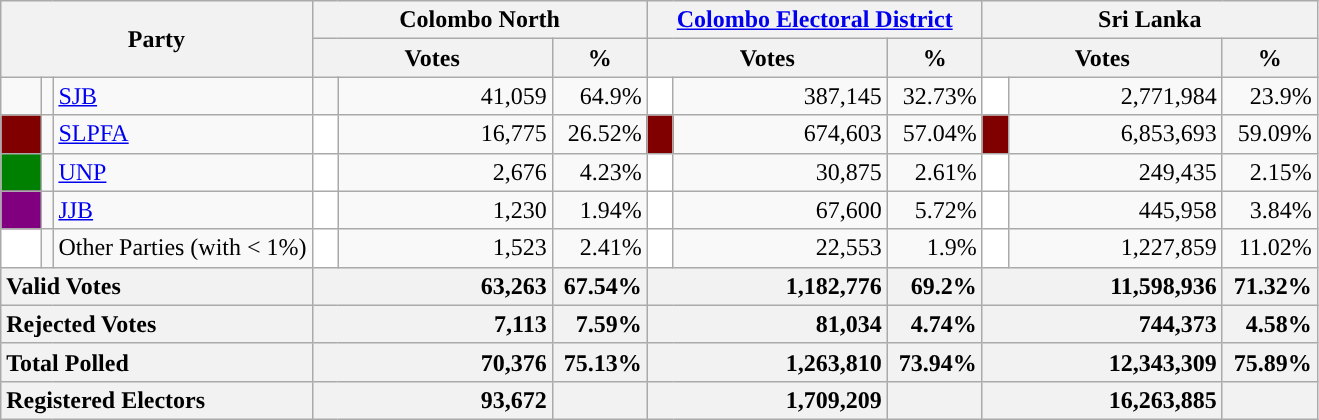<table class="wikitable">
<tr>
<th colspan="3" width="144px"rowspan="2">Party</th>
<th colspan="3" width="216px">Colombo North</th>
<th colspan="3" width="216px"><a href='#'>Colombo Electoral District</a></th>
<th colspan="3" width="216px">Sri Lanka</th>
</tr>
<tr>
<th colspan="2" width="144px">Votes</th>
<th>%</th>
<th colspan="2" width="144px">Votes</th>
<th>%</th>
<th colspan="2" width="144px">Votes</th>
<th>%</th>
</tr>
<tr>
<td style="background-color:"></td>
<td></td>
<td style="text-align:left;"><a href='#'>SJB</a></td>
<td style="background-color:"></td>
<td style="text-align:right;">41,059</td>
<td style="text-align:right;">64.9%</td>
<td style="background-color:white;" width="10px"></td>
<td style="text-align:right;">387,145</td>
<td style="text-align:right;">32.73%</td>
<td style="background-color:white;" width="10px"></td>
<td style="text-align:right;">2,771,984</td>
<td style="text-align:right;">23.9%</td>
</tr>
<tr>
<td style="background-color:maroon;" width="20px"></td>
<td></td>
<td style="text-align:left;"><a href='#'>SLPFA</a></td>
<td style="background-color:white;" width="10px"></td>
<td style="text-align:right;">16,775</td>
<td style="text-align:right;">26.52%</td>
<td style="background-color:maroon;" width="10px"></td>
<td style="text-align:right;">674,603</td>
<td style="text-align:right;">57.04%</td>
<td style="background-color:maroon;" width="10px"></td>
<td style="text-align:right;">6,853,693</td>
<td style="text-align:right;">59.09%</td>
</tr>
<tr>
<td style="background-color:green;" width="20px"></td>
<td></td>
<td style="text-align:left;"><a href='#'>UNP</a></td>
<td style="background-color:white;" width="10px"></td>
<td style="text-align:right;">2,676</td>
<td style="text-align:right;">4.23%</td>
<td style="background-color:white;" width="10px"></td>
<td style="text-align:right;">30,875</td>
<td style="text-align:right;">2.61%</td>
<td style="background-color:white;" width="10px"></td>
<td style="text-align:right;">249,435</td>
<td style="text-align:right;">2.15%</td>
</tr>
<tr>
<td style="background-color:purple;" width="20px"></td>
<td></td>
<td style="text-align:left;"><a href='#'>JJB</a></td>
<td style="background-color:white;" width="10px"></td>
<td style="text-align:right;">1,230</td>
<td style="text-align:right;">1.94%</td>
<td style="background-color:white;" width="10px"></td>
<td style="text-align:right;">67,600</td>
<td style="text-align:right;">5.72%</td>
<td style="background-color:white;" width="10px"></td>
<td style="text-align:right;">445,958</td>
<td style="text-align:right;">3.84%</td>
</tr>
<tr>
<td style="background-color:white;" width="20px"></td>
<td></td>
<td style="text-align:left;">Other Parties (with < 1%)</td>
<td style="background-color:white;" width="10px"></td>
<td style="text-align:right;">1,523</td>
<td style="text-align:right;">2.41%</td>
<td style="background-color:white;" width="10px"></td>
<td style="text-align:right;">22,553</td>
<td style="text-align:right;">1.9%</td>
<td style="background-color:white;" width="10px"></td>
<td style="text-align:right;">1,227,859</td>
<td style="text-align:right;">11.02%</td>
</tr>
<tr>
<th colspan="3" width="144px"style="text-align:left;">Valid Votes</th>
<th style="text-align:right;"colspan="2" width="144px">63,263</th>
<th style="text-align:right;">67.54%</th>
<th style="text-align:right;"colspan="2" width="144px">1,182,776</th>
<th style="text-align:right;">69.2%</th>
<th style="text-align:right;"colspan="2" width="144px">11,598,936</th>
<th style="text-align:right;">71.32%</th>
</tr>
<tr>
<th colspan="3" width="144px"style="text-align:left;">Rejected Votes</th>
<th style="text-align:right;"colspan="2" width="144px">7,113</th>
<th style="text-align:right;">7.59%</th>
<th style="text-align:right;"colspan="2" width="144px">81,034</th>
<th style="text-align:right;">4.74%</th>
<th style="text-align:right;"colspan="2" width="144px">744,373</th>
<th style="text-align:right;">4.58%</th>
</tr>
<tr>
<th colspan="3" width="144px"style="text-align:left;">Total Polled</th>
<th style="text-align:right;"colspan="2" width="144px">70,376</th>
<th style="text-align:right;">75.13%</th>
<th style="text-align:right;"colspan="2" width="144px">1,263,810</th>
<th style="text-align:right;">73.94%</th>
<th style="text-align:right;"colspan="2" width="144px">12,343,309</th>
<th style="text-align:right;">75.89%</th>
</tr>
<tr>
<th colspan="3" width="144px"style="text-align:left;">Registered Electors</th>
<th style="text-align:right;"colspan="2" width="144px">93,672</th>
<th></th>
<th style="text-align:right;"colspan="2" width="144px">1,709,209</th>
<th></th>
<th style="text-align:right;"colspan="2" width="144px">16,263,885</th>
<th></th>
</tr>
</table>
